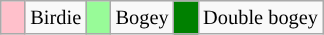<table class="wikitable" span=50 style="font-size:85%;">
<tr>
<td style="background: Pink;" width=10></td>
<td>Birdie</td>
<td style="background: PaleGreen;" width=10></td>
<td>Bogey</td>
<td style="background: Green;" width=10></td>
<td>Double bogey<br></td>
</tr>
</table>
